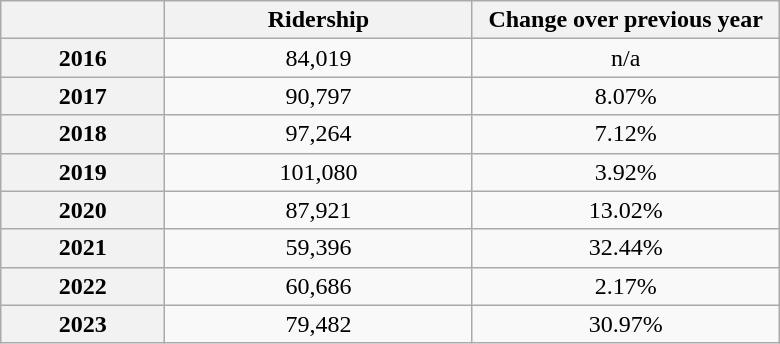<table class="wikitable"  style="text-align:center; width:520px; margin:auto;">
<tr>
<th style="width:50px"></th>
<th style="width:100px">Ridership</th>
<th style="width:100px">Change over previous year</th>
</tr>
<tr>
<th>2016</th>
<td>84,019</td>
<td>n/a</td>
</tr>
<tr>
<th>2017</th>
<td>90,797</td>
<td>8.07%</td>
</tr>
<tr>
<th>2018</th>
<td>97,264</td>
<td>7.12%</td>
</tr>
<tr>
<th>2019</th>
<td>101,080</td>
<td>3.92%</td>
</tr>
<tr>
<th>2020</th>
<td>87,921</td>
<td>13.02%</td>
</tr>
<tr>
<th>2021</th>
<td>59,396</td>
<td>32.44%</td>
</tr>
<tr>
<th>2022</th>
<td>60,686</td>
<td>2.17%</td>
</tr>
<tr>
<th>2023</th>
<td>79,482</td>
<td>30.97%</td>
</tr>
</table>
